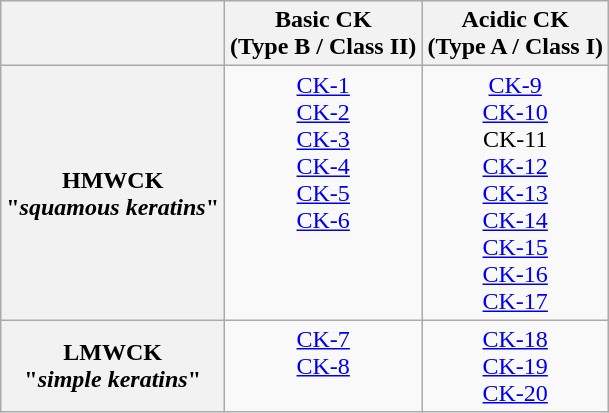<table class="wikitable">
<tr>
<th></th>
<th>Basic CK<br>(Type B / Class II)</th>
<th>Acidic CK<br>(Type A / Class I)</th>
</tr>
<tr>
<th scope="row">HMWCK<br>"<em>squamous keratins</em>"</th>
<td style="vertical-align: top; text-align: center;"><a href='#'>CK-1</a><br><a href='#'>CK-2</a><br><a href='#'>CK-3</a><br><a href='#'>CK-4</a><br><a href='#'>CK-5</a><br><a href='#'>CK-6</a></td>
<td style="vertical-align: top; text-align: center;"><a href='#'>CK-9</a><br><a href='#'>CK-10</a><br>CK-11<br><a href='#'>CK-12</a><br><a href='#'>CK-13</a><br><a href='#'>CK-14</a><br><a href='#'>CK-15</a><br><a href='#'>CK-16</a><br><a href='#'>CK-17</a></td>
</tr>
<tr>
<th scope="row">LMWCK<br>"<em>simple keratins</em>"</th>
<td style="vertical-align: top; text-align: center;"><a href='#'>CK-7</a><br><a href='#'>CK-8</a></td>
<td style="vertical-align: top; text-align: center;"><a href='#'>CK-18</a><br><a href='#'>CK-19</a><br><a href='#'>CK-20</a></td>
</tr>
</table>
